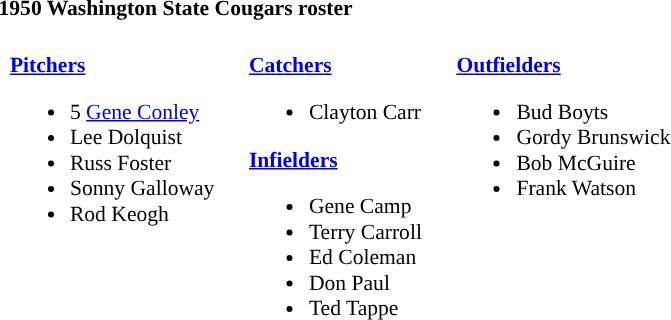<table class="toccolours" style="text-align: left; font-size:90%;">
<tr>
<th colspan="9">1950 Washington State Cougars roster</th>
</tr>
<tr>
<td width="03"> </td>
<td valign="top"><br><strong><a href='#'>Pitchers</a></strong><ul><li>5 <a href='#'>Gene Conley</a></li><li>Lee Dolquist</li><li>Russ Foster</li><li>Sonny Galloway</li><li>Rod Keogh</li></ul></td>
<td width="15"> </td>
<td valign="top"><br><strong><a href='#'>Catchers</a></strong><ul><li>Clayton Carr</li></ul><strong><a href='#'>Infielders</a></strong><ul><li>Gene Camp</li><li>Terry Carroll</li><li>Ed Coleman</li><li>Don Paul</li><li>Ted Tappe</li></ul></td>
<td width="15"> </td>
<td valign="top"><br><strong><a href='#'>Outfielders</a></strong><ul><li>Bud Boyts</li><li>Gordy Brunswick</li><li>Bob McGuire</li><li>Frank Watson</li></ul></td>
</tr>
</table>
